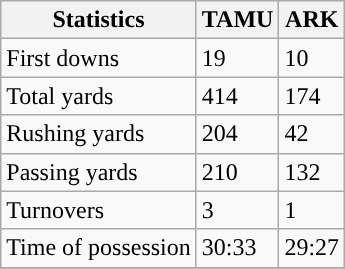<table class="wikitable" style="float: left;">
<tr>
<th>Statistics</th>
<th>TAMU</th>
<th>ARK</th>
</tr>
<tr>
<td>First downs</td>
<td>19</td>
<td>10</td>
</tr>
<tr>
<td>Total yards</td>
<td>414</td>
<td>174</td>
</tr>
<tr>
<td>Rushing yards</td>
<td>204</td>
<td>42</td>
</tr>
<tr>
<td>Passing yards</td>
<td>210</td>
<td>132</td>
</tr>
<tr>
<td>Turnovers</td>
<td>3</td>
<td>1</td>
</tr>
<tr>
<td>Time of possession</td>
<td>30:33</td>
<td>29:27</td>
</tr>
<tr>
</tr>
</table>
